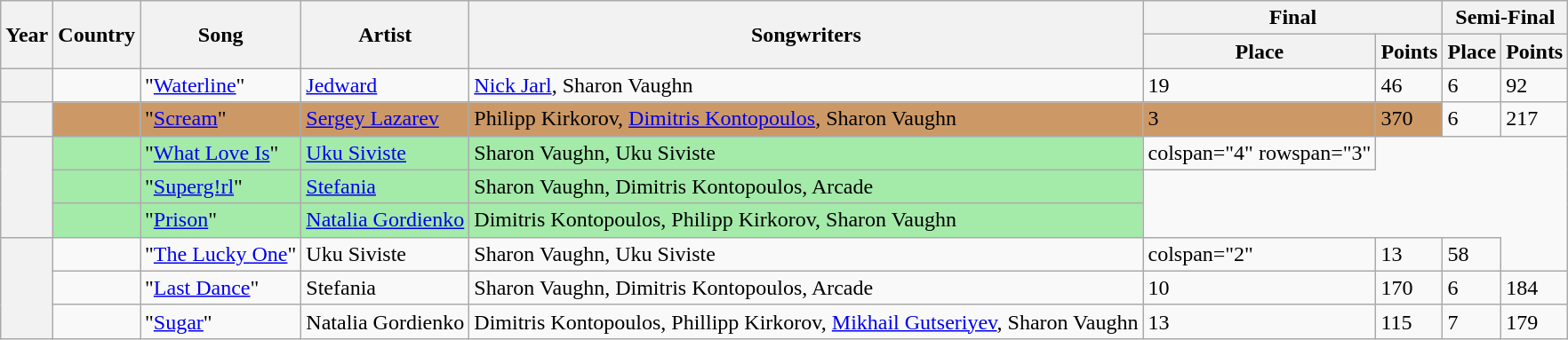<table class="sortable wikitable">
<tr>
<th rowspan="2">Year</th>
<th rowspan="2">Country</th>
<th rowspan="2">Song</th>
<th rowspan="2">Artist</th>
<th rowspan="2">Songwriters</th>
<th colspan="2">Final</th>
<th colspan="2">Semi-Final</th>
</tr>
<tr>
<th scope="col">Place</th>
<th scope="col">Points</th>
<th scope="col">Place</th>
<th scope="col">Points</th>
</tr>
<tr>
<th scope="row"></th>
<td></td>
<td>"<a href='#'>Waterline</a>"</td>
<td><a href='#'>Jedward</a></td>
<td><a href='#'>Nick Jarl</a>, Sharon Vaughn</td>
<td>19</td>
<td>46</td>
<td>6</td>
<td>92</td>
</tr>
<tr>
<th scope="row"></th>
<td bgcolor="#c96"></td>
<td bgcolor="#c96">"<a href='#'>Scream</a>"</td>
<td bgcolor="#c96"><a href='#'>Sergey Lazarev</a></td>
<td bgcolor="#c96">Philipp Kirkorov, <a href='#'>Dimitris Kontopoulos</a>, Sharon Vaughn</td>
<td bgcolor="#c96">3</td>
<td bgcolor="#c96">370</td>
<td>6</td>
<td>217</td>
</tr>
<tr>
<th rowspan="3"></th>
<td bgcolor="#A4EAA9"></td>
<td bgcolor="#A4EAA9">"<a href='#'>What Love Is</a>"</td>
<td bgcolor="#A4EAA9"><a href='#'>Uku Siviste</a></td>
<td bgcolor="#A4EAA9">Sharon Vaughn, Uku Siviste</td>
<td>colspan="4" rowspan="3" </td>
</tr>
<tr bgcolor="#A4EAA9">
<td></td>
<td>"<a href='#'>Superg!rl</a>"</td>
<td><a href='#'>Stefania</a></td>
<td>Sharon Vaughn, Dimitris Kontopoulos, Arcade</td>
</tr>
<tr bgcolor="#A4EAA9">
<td></td>
<td>"<a href='#'>Prison</a>"</td>
<td><a href='#'>Natalia Gordienko</a></td>
<td>Dimitris Kontopoulos, Philipp Kirkorov, Sharon Vaughn</td>
</tr>
<tr>
<th rowspan="3"></th>
<td></td>
<td>"<a href='#'>The Lucky One</a>"</td>
<td>Uku Siviste</td>
<td>Sharon Vaughn, Uku Siviste</td>
<td>colspan="2" </td>
<td>13</td>
<td>58</td>
</tr>
<tr>
<td></td>
<td>"<a href='#'>Last Dance</a>"</td>
<td>Stefania</td>
<td>Sharon Vaughn, Dimitris Kontopoulos, Arcade</td>
<td>10</td>
<td>170</td>
<td>6</td>
<td>184</td>
</tr>
<tr>
<td></td>
<td>"<a href='#'>Sugar</a>"</td>
<td>Natalia Gordienko</td>
<td>Dimitris Kontopoulos, Phillipp Kirkorov, <a href='#'>Mikhail Gutseriyev</a>, Sharon Vaughn</td>
<td>13</td>
<td>115</td>
<td>7</td>
<td>179</td>
</tr>
</table>
